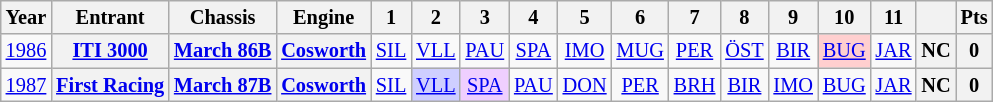<table class="wikitable" style="text-align:center; font-size:85%">
<tr>
<th>Year</th>
<th>Entrant</th>
<th>Chassis</th>
<th>Engine</th>
<th>1</th>
<th>2</th>
<th>3</th>
<th>4</th>
<th>5</th>
<th>6</th>
<th>7</th>
<th>8</th>
<th>9</th>
<th>10</th>
<th>11</th>
<th></th>
<th>Pts</th>
</tr>
<tr>
<td><a href='#'>1986</a></td>
<th nowrap><a href='#'>ITI 3000</a></th>
<th nowrap><a href='#'>March 86B</a></th>
<th><a href='#'>Cosworth</a></th>
<td><a href='#'>SIL</a></td>
<td><a href='#'>VLL</a></td>
<td><a href='#'>PAU</a></td>
<td><a href='#'>SPA</a></td>
<td><a href='#'>IMO</a></td>
<td><a href='#'>MUG</a></td>
<td><a href='#'>PER</a></td>
<td><a href='#'>ÖST</a></td>
<td><a href='#'>BIR</a></td>
<td style="background:#FFCFCF;"><a href='#'>BUG</a><br></td>
<td><a href='#'>JAR</a></td>
<th>NC</th>
<th>0</th>
</tr>
<tr>
<td><a href='#'>1987</a></td>
<th nowrap><a href='#'>First Racing</a></th>
<th nowrap><a href='#'>March 87B</a></th>
<th><a href='#'>Cosworth</a></th>
<td><a href='#'>SIL</a></td>
<td style="background:#CFCFFF;"><a href='#'>VLL</a><br></td>
<td style="background:#EFCFFF;"><a href='#'>SPA</a><br></td>
<td><a href='#'>PAU</a></td>
<td><a href='#'>DON</a></td>
<td><a href='#'>PER</a></td>
<td><a href='#'>BRH</a></td>
<td><a href='#'>BIR</a></td>
<td><a href='#'>IMO</a></td>
<td><a href='#'>BUG</a></td>
<td><a href='#'>JAR</a></td>
<th>NC</th>
<th>0</th>
</tr>
</table>
